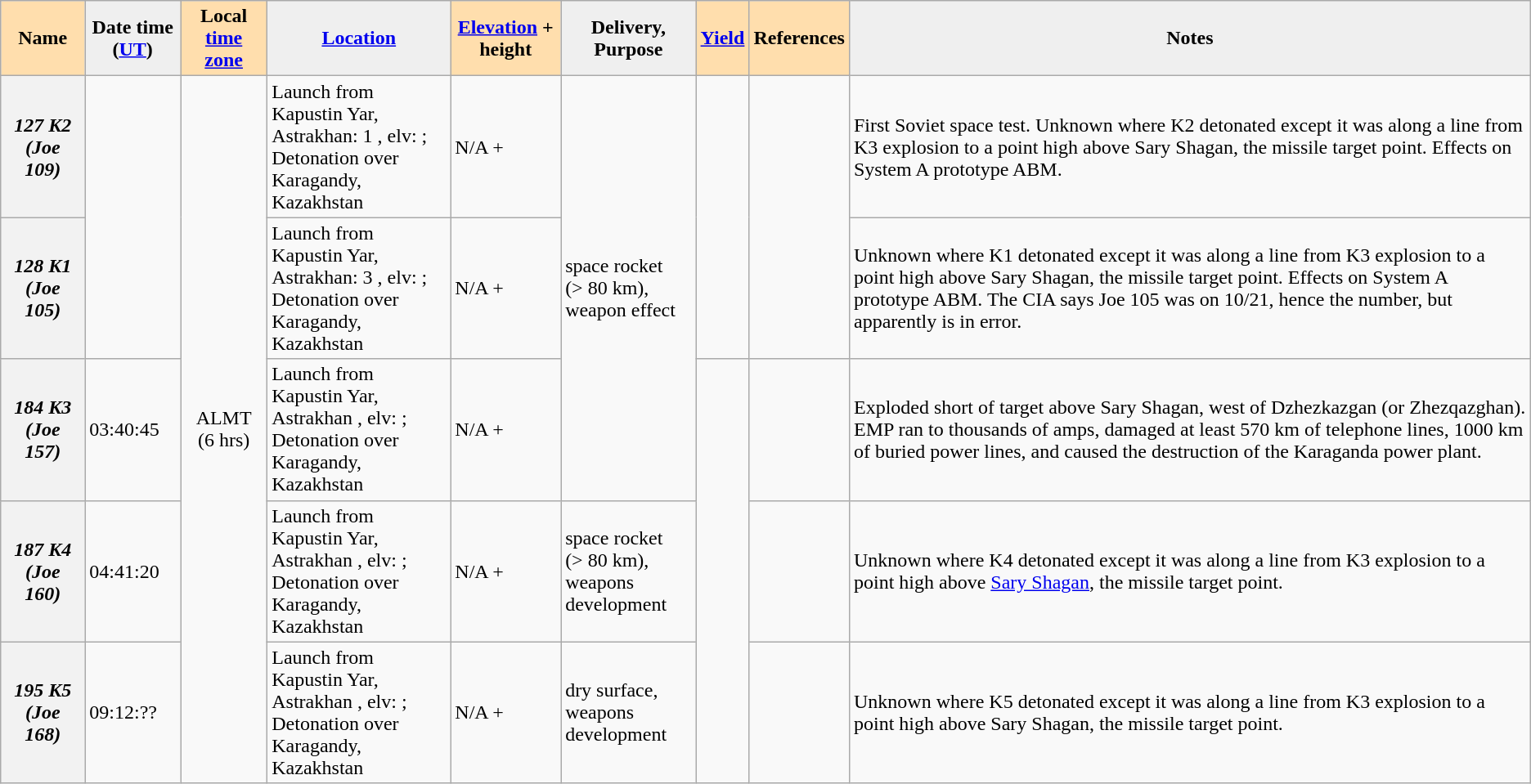<table class="wikitable sortable">
<tr>
<th style="background:#ffdead;">Name </th>
<th style="background:#efefef;">Date time (<a href='#'>UT</a>)</th>
<th style="background:#ffdead;">Local <a href='#'>time zone</a></th>
<th style="background:#efefef;"><a href='#'>Location</a></th>
<th style="background:#ffdead;"><a href='#'>Elevation</a> + height </th>
<th style="background:#efefef;">Delivery, <br>Purpose </th>
<th style="background:#ffdead;"><a href='#'>Yield</a></th>
<th style="background:#ffdead;" class="unsortable">References</th>
<th style="background:#efefef;" class="unsortable">Notes</th>
</tr>
<tr>
<th><em>127 K2 (Joe 109)</em></th>
<td rowspan="2"></td>
<td rowspan="5" style="text-align:center;">ALMT (6 hrs)<br></td>
<td>Launch from Kapustin Yar, Astrakhan: 1 , elv: ;<br>Detonation over Karagandy, Kazakhstan </td>
<td>N/A + </td>
<td rowspan="3">space rocket (> 80 km),<br>weapon effect</td>
<td rowspan="2" style="text-align:center;"></td>
<td rowspan="2"></td>
<td>First Soviet space test. Unknown where K2 detonated except it was along a line from K3 explosion to a point high above Sary Shagan, the missile target point. Effects on System A prototype ABM.</td>
</tr>
<tr>
<th><em>128 K1 (Joe 105)</em></th>
<td>Launch from Kapustin Yar, Astrakhan: 3 , elv: ;<br>Detonation over Karagandy, Kazakhstan </td>
<td>N/A + </td>
<td>Unknown where K1 detonated except it was along a line from K3 explosion to a point high above Sary Shagan, the missile target point. Effects on System A prototype ABM. The CIA says Joe 105 was on 10/21, hence the number, but apparently is in error.</td>
</tr>
<tr>
<th><em>184 K3 (Joe 157)</em></th>
<td> 03:40:45</td>
<td>Launch from Kapustin Yar, Astrakhan , elv: ;<br>Detonation over Karagandy, Kazakhstan </td>
<td>N/A + </td>
<td rowspan="3" style="text-align:center;"></td>
<td></td>
<td>Exploded short of target above Sary Shagan, west of Dzhezkazgan (or Zhezqazghan). EMP ran to thousands of amps, damaged at least 570 km of telephone lines, 1000 km of buried power lines, and caused the destruction of the Karaganda power plant.</td>
</tr>
<tr>
<th><em>187 K4 (Joe 160)</em></th>
<td> 04:41:20</td>
<td>Launch from Kapustin Yar, Astrakhan , elv: ;<br>Detonation over Karagandy, Kazakhstan </td>
<td>N/A + </td>
<td>space rocket (> 80 km),<br>weapons development</td>
<td></td>
<td>Unknown where K4 detonated except it was along a line from K3 explosion to a point high above <a href='#'>Sary Shagan</a>, the missile target point.</td>
</tr>
<tr>
<th><em>195 K5 (Joe 168)</em></th>
<td> 09:12:??</td>
<td>Launch from Kapustin Yar, Astrakhan , elv: ;<br>Detonation over Karagandy, Kazakhstan </td>
<td>N/A + </td>
<td>dry surface,<br>weapons development</td>
<td></td>
<td>Unknown where K5 detonated except it was along a line from K3 explosion to a point high above Sary Shagan, the missile target point.</td>
</tr>
</table>
